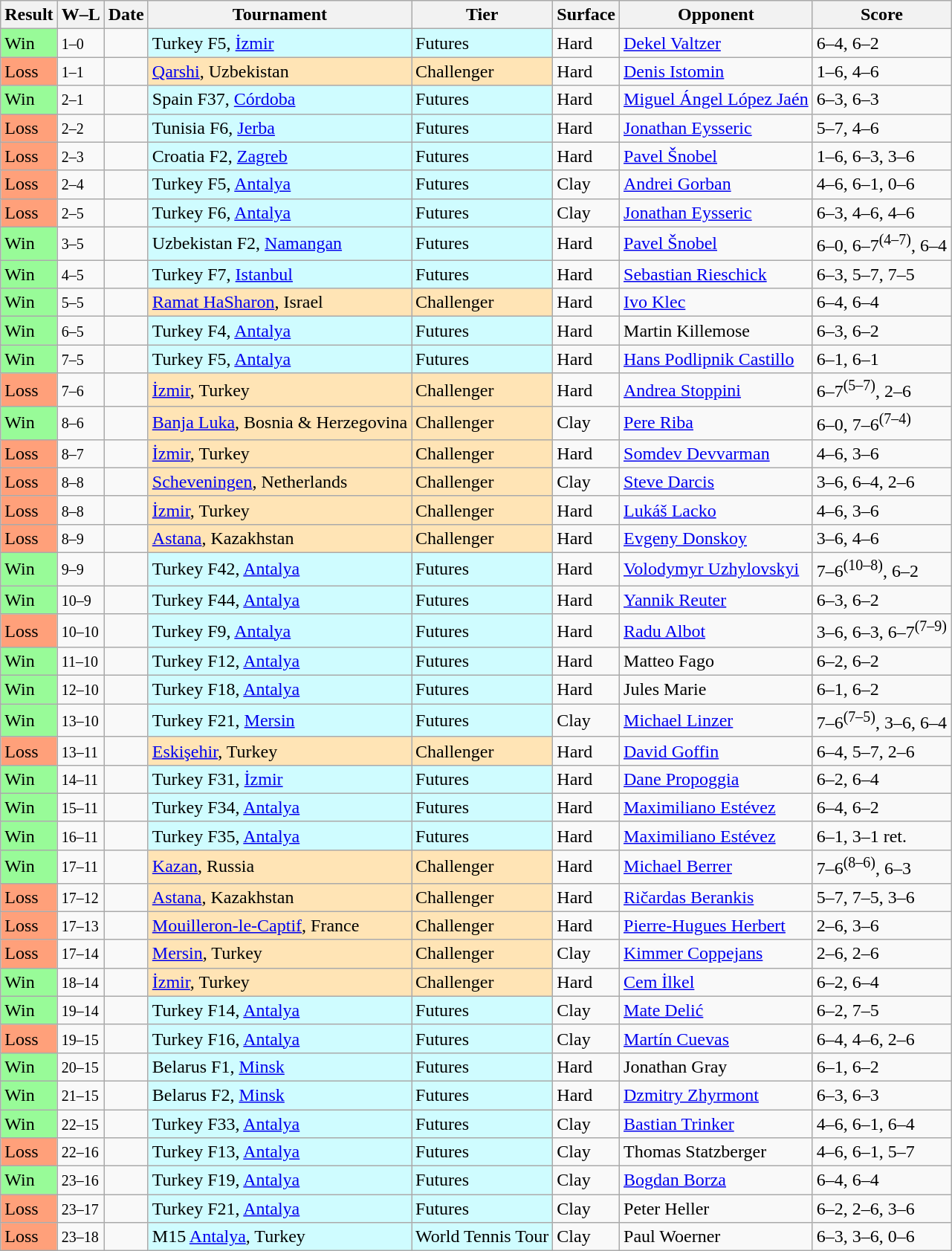<table class="sortable wikitable">
<tr>
<th>Result</th>
<th class="unsortable">W–L</th>
<th>Date</th>
<th>Tournament</th>
<th>Tier</th>
<th>Surface</th>
<th>Opponent</th>
<th class="unsortable">Score</th>
</tr>
<tr>
<td style="background:#98fb98;">Win</td>
<td><small>1–0</small></td>
<td></td>
<td style="background:#cffcff;">Turkey F5, <a href='#'>İzmir</a></td>
<td style="background:#cffcff;">Futures</td>
<td>Hard</td>
<td> <a href='#'>Dekel Valtzer</a></td>
<td>6–4, 6–2</td>
</tr>
<tr>
<td style="background:#ffa07a;">Loss</td>
<td><small>1–1</small></td>
<td></td>
<td style="background:moccasin;"><a href='#'>Qarshi</a>, Uzbekistan</td>
<td style="background:moccasin;">Challenger</td>
<td>Hard</td>
<td> <a href='#'>Denis Istomin</a></td>
<td>1–6, 4–6</td>
</tr>
<tr>
<td style="background:#98fb98;">Win</td>
<td><small>2–1</small></td>
<td></td>
<td style="background:#cffcff;">Spain F37, <a href='#'>Córdoba</a></td>
<td style="background:#cffcff;">Futures</td>
<td>Hard</td>
<td> <a href='#'>Miguel Ángel López Jaén</a></td>
<td>6–3, 6–3</td>
</tr>
<tr>
<td style="background:#ffa07a;">Loss</td>
<td><small>2–2</small></td>
<td></td>
<td style="background:#cffcff;">Tunisia F6, <a href='#'>Jerba</a></td>
<td style="background:#cffcff;">Futures</td>
<td>Hard</td>
<td> <a href='#'>Jonathan Eysseric</a></td>
<td>5–7, 4–6</td>
</tr>
<tr>
<td style="background:#ffa07a;">Loss</td>
<td><small>2–3</small></td>
<td></td>
<td style="background:#cffcff;">Croatia F2, <a href='#'>Zagreb</a></td>
<td style="background:#cffcff;">Futures</td>
<td>Hard</td>
<td> <a href='#'>Pavel Šnobel</a></td>
<td>1–6, 6–3, 3–6</td>
</tr>
<tr>
<td style="background:#ffa07a;">Loss</td>
<td><small>2–4</small></td>
<td></td>
<td style="background:#cffcff;">Turkey F5, <a href='#'>Antalya</a></td>
<td style="background:#cffcff;">Futures</td>
<td>Clay</td>
<td> <a href='#'>Andrei Gorban</a></td>
<td>4–6, 6–1, 0–6</td>
</tr>
<tr>
<td style="background:#ffa07a;">Loss</td>
<td><small>2–5</small></td>
<td></td>
<td style="background:#cffcff;">Turkey F6, <a href='#'>Antalya</a></td>
<td style="background:#cffcff;">Futures</td>
<td>Clay</td>
<td> <a href='#'>Jonathan Eysseric</a></td>
<td>6–3, 4–6, 4–6</td>
</tr>
<tr>
<td style="background:#98fb98;">Win</td>
<td><small>3–5</small></td>
<td></td>
<td style="background:#cffcff;">Uzbekistan F2, <a href='#'>Namangan</a></td>
<td style="background:#cffcff;">Futures</td>
<td>Hard</td>
<td> <a href='#'>Pavel Šnobel</a></td>
<td>6–0, 6–7<sup>(4–7)</sup>, 6–4</td>
</tr>
<tr>
<td style="background:#98fb98;">Win</td>
<td><small>4–5</small></td>
<td></td>
<td style="background:#cffcff;">Turkey F7, <a href='#'>Istanbul</a></td>
<td style="background:#cffcff;">Futures</td>
<td>Hard</td>
<td> <a href='#'>Sebastian Rieschick</a></td>
<td>6–3, 5–7, 7–5</td>
</tr>
<tr>
<td style="background:#98fb98;">Win</td>
<td><small>5–5</small></td>
<td></td>
<td style="background:moccasin;"><a href='#'>Ramat HaSharon</a>, Israel</td>
<td style="background:moccasin;">Challenger</td>
<td>Hard</td>
<td> <a href='#'>Ivo Klec</a></td>
<td>6–4, 6–4</td>
</tr>
<tr>
<td style="background:#98fb98;">Win</td>
<td><small>6–5</small></td>
<td></td>
<td style="background:#cffcff;">Turkey F4, <a href='#'>Antalya</a></td>
<td style="background:#cffcff;">Futures</td>
<td>Hard</td>
<td> Martin Killemose</td>
<td>6–3, 6–2</td>
</tr>
<tr>
<td style="background:#98fb98;">Win</td>
<td><small>7–5</small></td>
<td></td>
<td style="background:#cffcff;">Turkey F5, <a href='#'>Antalya</a></td>
<td style="background:#cffcff;">Futures</td>
<td>Hard</td>
<td> <a href='#'>Hans Podlipnik Castillo</a></td>
<td>6–1, 6–1</td>
</tr>
<tr>
<td style="background:#ffa07a;">Loss</td>
<td><small>7–6</small></td>
<td></td>
<td style="background:moccasin;"><a href='#'>İzmir</a>, Turkey</td>
<td style="background:moccasin;">Challenger</td>
<td>Hard</td>
<td> <a href='#'>Andrea Stoppini</a></td>
<td>6–7<sup>(5–7)</sup>, 2–6</td>
</tr>
<tr>
<td style="background:#98fb98;">Win</td>
<td><small>8–6</small></td>
<td></td>
<td style="background:moccasin;"><a href='#'>Banja Luka</a>, Bosnia & Herzegovina</td>
<td style="background:moccasin;">Challenger</td>
<td>Clay</td>
<td> <a href='#'>Pere Riba</a></td>
<td>6–0, 7–6<sup>(7–4)</sup></td>
</tr>
<tr>
<td style="background:#ffa07a;">Loss</td>
<td><small>8–7</small></td>
<td></td>
<td style="background:moccasin;"><a href='#'>İzmir</a>, Turkey</td>
<td style="background:moccasin;">Challenger</td>
<td>Hard</td>
<td> <a href='#'>Somdev Devvarman</a></td>
<td>4–6, 3–6</td>
</tr>
<tr>
<td style="background:#ffa07a;">Loss</td>
<td><small>8–8</small></td>
<td></td>
<td style="background:moccasin;"><a href='#'>Scheveningen</a>, Netherlands</td>
<td style="background:moccasin;">Challenger</td>
<td>Clay</td>
<td> <a href='#'>Steve Darcis</a></td>
<td>3–6, 6–4, 2–6</td>
</tr>
<tr>
<td style="background:#ffa07a;">Loss</td>
<td><small>8–8</small></td>
<td></td>
<td style="background:moccasin;"><a href='#'>İzmir</a>, Turkey</td>
<td style="background:moccasin;">Challenger</td>
<td>Hard</td>
<td> <a href='#'>Lukáš Lacko</a></td>
<td>4–6, 3–6</td>
</tr>
<tr>
<td style="background:#ffa07a;">Loss</td>
<td><small>8–9</small></td>
<td></td>
<td style="background:moccasin;"><a href='#'>Astana</a>, Kazakhstan</td>
<td style="background:moccasin;">Challenger</td>
<td>Hard</td>
<td> <a href='#'>Evgeny Donskoy</a></td>
<td>3–6, 4–6</td>
</tr>
<tr>
<td style="background:#98fb98;">Win</td>
<td><small>9–9</small></td>
<td></td>
<td style="background:#cffcff;">Turkey F42, <a href='#'>Antalya</a></td>
<td style="background:#cffcff;">Futures</td>
<td>Hard</td>
<td> <a href='#'>Volodymyr Uzhylovskyi</a></td>
<td>7–6<sup>(10–8)</sup>, 6–2</td>
</tr>
<tr>
<td style="background:#98fb98;">Win</td>
<td><small>10–9</small></td>
<td></td>
<td style="background:#cffcff;">Turkey F44, <a href='#'>Antalya</a></td>
<td style="background:#cffcff;">Futures</td>
<td>Hard</td>
<td> <a href='#'>Yannik Reuter</a></td>
<td>6–3, 6–2</td>
</tr>
<tr>
<td style="background:#ffa07a;">Loss</td>
<td><small>10–10</small></td>
<td></td>
<td style="background:#cffcff;">Turkey F9, <a href='#'>Antalya</a></td>
<td style="background:#cffcff;">Futures</td>
<td>Hard</td>
<td> <a href='#'>Radu Albot</a></td>
<td>3–6, 6–3, 6–7<sup>(7–9)</sup></td>
</tr>
<tr>
<td style="background:#98fb98;">Win</td>
<td><small>11–10</small></td>
<td></td>
<td style="background:#cffcff;">Turkey F12, <a href='#'>Antalya</a></td>
<td style="background:#cffcff;">Futures</td>
<td>Hard</td>
<td> Matteo Fago</td>
<td>6–2, 6–2</td>
</tr>
<tr>
<td style="background:#98fb98;">Win</td>
<td><small>12–10</small></td>
<td></td>
<td style="background:#cffcff;">Turkey F18, <a href='#'>Antalya</a></td>
<td style="background:#cffcff;">Futures</td>
<td>Hard</td>
<td> Jules Marie</td>
<td>6–1, 6–2</td>
</tr>
<tr>
<td style="background:#98fb98;">Win</td>
<td><small>13–10</small></td>
<td></td>
<td style="background:#cffcff;">Turkey F21, <a href='#'>Mersin</a></td>
<td style="background:#cffcff;">Futures</td>
<td>Clay</td>
<td> <a href='#'>Michael Linzer</a></td>
<td>7–6<sup>(7–5)</sup>, 3–6, 6–4</td>
</tr>
<tr>
<td style="background:#ffa07a;">Loss</td>
<td><small>13–11</small></td>
<td></td>
<td style="background:moccasin;"><a href='#'>Eskişehir</a>, Turkey</td>
<td style="background:moccasin;">Challenger</td>
<td>Hard</td>
<td> <a href='#'>David Goffin</a></td>
<td>6–4, 5–7, 2–6</td>
</tr>
<tr>
<td style="background:#98fb98;">Win</td>
<td><small>14–11</small></td>
<td></td>
<td style="background:#cffcff;">Turkey F31, <a href='#'>İzmir</a></td>
<td style="background:#cffcff;">Futures</td>
<td>Hard</td>
<td> <a href='#'>Dane Propoggia</a></td>
<td>6–2, 6–4</td>
</tr>
<tr>
<td style="background:#98fb98;">Win</td>
<td><small>15–11</small></td>
<td></td>
<td style="background:#cffcff;">Turkey F34, <a href='#'>Antalya</a></td>
<td style="background:#cffcff;">Futures</td>
<td>Hard</td>
<td> <a href='#'>Maximiliano Estévez</a></td>
<td>6–4, 6–2</td>
</tr>
<tr>
<td style="background:#98fb98;">Win</td>
<td><small>16–11</small></td>
<td></td>
<td style="background:#cffcff;">Turkey F35, <a href='#'>Antalya</a></td>
<td style="background:#cffcff;">Futures</td>
<td>Hard</td>
<td> <a href='#'>Maximiliano Estévez</a></td>
<td>6–1, 3–1 ret.</td>
</tr>
<tr>
<td style="background:#98fb98;">Win</td>
<td><small>17–11</small></td>
<td></td>
<td style="background:moccasin;"><a href='#'>Kazan</a>, Russia</td>
<td style="background:moccasin;">Challenger</td>
<td>Hard</td>
<td> <a href='#'>Michael Berrer</a></td>
<td>7–6<sup>(8–6)</sup>, 6–3</td>
</tr>
<tr>
<td style="background:#ffa07a;">Loss</td>
<td><small>17–12</small></td>
<td></td>
<td style="background:moccasin;"><a href='#'>Astana</a>, Kazakhstan</td>
<td style="background:moccasin;">Challenger</td>
<td>Hard</td>
<td> <a href='#'>Ričardas Berankis</a></td>
<td>5–7, 7–5, 3–6</td>
</tr>
<tr>
<td style="background:#ffa07a;">Loss</td>
<td><small>17–13</small></td>
<td></td>
<td style="background:moccasin;"><a href='#'>Mouilleron-le-Captif</a>, France</td>
<td style="background:moccasin;">Challenger</td>
<td>Hard</td>
<td> <a href='#'>Pierre-Hugues Herbert</a></td>
<td>2–6, 3–6</td>
</tr>
<tr>
<td style="background:#ffa07a;">Loss</td>
<td><small>17–14</small></td>
<td></td>
<td style="background:moccasin;"><a href='#'>Mersin</a>, Turkey</td>
<td style="background:moccasin;">Challenger</td>
<td>Clay</td>
<td> <a href='#'>Kimmer Coppejans</a></td>
<td>2–6, 2–6</td>
</tr>
<tr>
<td style="background:#98fb98;">Win</td>
<td><small>18–14</small></td>
<td></td>
<td style="background:moccasin;"><a href='#'>İzmir</a>, Turkey</td>
<td style="background:moccasin;">Challenger</td>
<td>Hard</td>
<td> <a href='#'>Cem İlkel</a></td>
<td>6–2, 6–4</td>
</tr>
<tr>
<td style="background:#98fb98;">Win</td>
<td><small>19–14</small></td>
<td></td>
<td style="background:#cffcff;">Turkey F14, <a href='#'>Antalya</a></td>
<td style="background:#cffcff;">Futures</td>
<td>Clay</td>
<td> <a href='#'>Mate Delić</a></td>
<td>6–2, 7–5</td>
</tr>
<tr>
<td style="background:#ffa07a;">Loss</td>
<td><small>19–15</small></td>
<td></td>
<td style="background:#cffcff;">Turkey F16, <a href='#'>Antalya</a></td>
<td style="background:#cffcff;">Futures</td>
<td>Clay</td>
<td> <a href='#'>Martín Cuevas</a></td>
<td>6–4, 4–6, 2–6</td>
</tr>
<tr>
<td style="background:#98fb98;">Win</td>
<td><small>20–15</small></td>
<td></td>
<td style="background:#cffcff;">Belarus F1, <a href='#'>Minsk</a></td>
<td style="background:#cffcff;">Futures</td>
<td>Hard</td>
<td> Jonathan Gray</td>
<td>6–1, 6–2</td>
</tr>
<tr>
<td style="background:#98fb98;">Win</td>
<td><small>21–15</small></td>
<td></td>
<td style="background:#cffcff;">Belarus F2, <a href='#'>Minsk</a></td>
<td style="background:#cffcff;">Futures</td>
<td>Hard</td>
<td> <a href='#'>Dzmitry Zhyrmont</a></td>
<td>6–3, 6–3</td>
</tr>
<tr>
<td style="background:#98fb98;">Win</td>
<td><small>22–15</small></td>
<td></td>
<td style="background:#cffcff;">Turkey F33, <a href='#'>Antalya</a></td>
<td style="background:#cffcff;">Futures</td>
<td>Clay</td>
<td> <a href='#'>Bastian Trinker</a></td>
<td>4–6, 6–1, 6–4</td>
</tr>
<tr>
<td style="background:#ffa07a;">Loss</td>
<td><small>22–16</small></td>
<td></td>
<td style="background:#cffcff;">Turkey F13, <a href='#'>Antalya</a></td>
<td style="background:#cffcff;">Futures</td>
<td>Clay</td>
<td> Thomas Statzberger</td>
<td>4–6, 6–1, 5–7</td>
</tr>
<tr>
<td style="background:#98fb98;">Win</td>
<td><small>23–16</small></td>
<td></td>
<td style="background:#cffcff;">Turkey F19, <a href='#'>Antalya</a></td>
<td style="background:#cffcff;">Futures</td>
<td>Clay</td>
<td> <a href='#'>Bogdan Borza</a></td>
<td>6–4, 6–4</td>
</tr>
<tr>
<td style="background:#ffa07a;">Loss</td>
<td><small>23–17</small></td>
<td></td>
<td style="background:#cffcff;">Turkey F21, <a href='#'>Antalya</a></td>
<td style="background:#cffcff;">Futures</td>
<td>Clay</td>
<td> Peter Heller</td>
<td>6–2, 2–6, 3–6</td>
</tr>
<tr>
<td style="background:#ffa07a;">Loss</td>
<td><small>23–18</small></td>
<td></td>
<td style="background:#cffcff;">M15 <a href='#'>Antalya</a>, Turkey</td>
<td style="background:#cffcff;">World Tennis Tour</td>
<td>Clay</td>
<td> Paul Woerner</td>
<td>6–3, 3–6, 0–6</td>
</tr>
</table>
